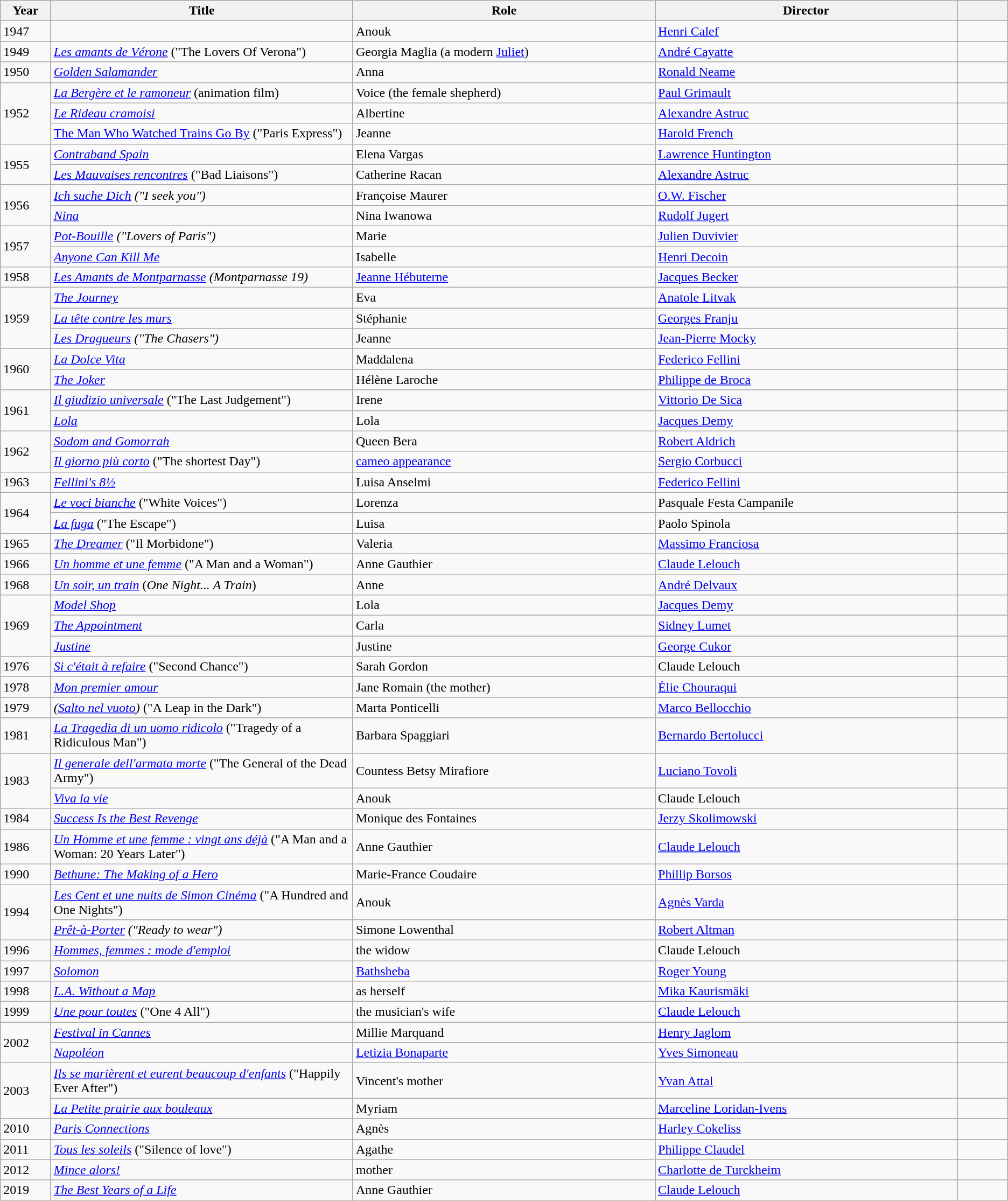<table class="wikitable sortable">
<tr>
<th width="5%">Year</th>
<th width="30%">Title</th>
<th width="30%">Role</th>
<th width="30%">Director</th>
<th></th>
</tr>
<tr>
<td>1947</td>
<td><em></em></td>
<td>Anouk</td>
<td><a href='#'>Henri Calef</a></td>
<td></td>
</tr>
<tr>
<td>1949</td>
<td><em><a href='#'>Les amants de Vérone</a></em> ("The Lovers Of Verona")</td>
<td>Georgia Maglia (a modern <a href='#'>Juliet</a>)</td>
<td><a href='#'>André Cayatte</a></td>
<td></td>
</tr>
<tr>
<td>1950</td>
<td><em><a href='#'>Golden Salamander</a></em></td>
<td>Anna</td>
<td><a href='#'>Ronald Neame</a></td>
<td></td>
</tr>
<tr>
<td rowspan="3">1952</td>
<td><em><a href='#'>La Bergère et le ramoneur</a></em> (animation film)</td>
<td>Voice (the female shepherd)</td>
<td><a href='#'>Paul Grimault</a></td>
<td></td>
</tr>
<tr>
<td><em><a href='#'>Le Rideau cramoisi</a></em></td>
<td>Albertine</td>
<td><a href='#'>Alexandre Astruc</a></td>
<td></td>
</tr>
<tr>
<td><a href='#'>The Man Who Watched Trains Go By</a> ("Paris Express")</td>
<td>Jeanne</td>
<td><a href='#'>Harold French</a></td>
<td></td>
</tr>
<tr>
<td rowspan=2>1955</td>
<td><em><a href='#'>Contraband Spain</a></em></td>
<td>Elena Vargas</td>
<td><a href='#'>Lawrence Huntington</a></td>
<td></td>
</tr>
<tr>
<td><em><a href='#'>Les Mauvaises rencontres</a></em> ("Bad Liaisons")</td>
<td>Catherine Racan</td>
<td><a href='#'>Alexandre Astruc</a></td>
<td></td>
</tr>
<tr>
<td rowspan=2>1956</td>
<td><em><a href='#'>Ich suche Dich</a> ("I seek you")</em></td>
<td>Françoise Maurer</td>
<td><a href='#'>O.W. Fischer</a></td>
<td></td>
</tr>
<tr>
<td><em><a href='#'>Nina</a></em></td>
<td>Nina Iwanowa</td>
<td><a href='#'>Rudolf Jugert</a></td>
<td></td>
</tr>
<tr>
<td rowspan=2>1957</td>
<td><em><a href='#'>Pot-Bouille</a> ("Lovers of Paris")</em></td>
<td>Marie</td>
<td><a href='#'>Julien Duvivier</a></td>
<td></td>
</tr>
<tr>
<td><em><a href='#'>Anyone Can Kill Me</a></em></td>
<td>Isabelle</td>
<td><a href='#'>Henri Decoin</a></td>
<td></td>
</tr>
<tr>
<td>1958</td>
<td><em><a href='#'>Les Amants de Montparnasse</a> (Montparnasse 19)</em></td>
<td><a href='#'>Jeanne Hébuterne</a></td>
<td><a href='#'>Jacques Becker</a></td>
<td></td>
</tr>
<tr>
<td rowspan=3>1959</td>
<td><em><a href='#'>The Journey</a></em></td>
<td>Eva</td>
<td><a href='#'>Anatole Litvak</a></td>
<td></td>
</tr>
<tr>
<td><em><a href='#'>La tête contre les murs</a></em></td>
<td>Stéphanie</td>
<td><a href='#'>Georges Franju</a></td>
<td></td>
</tr>
<tr>
<td><em><a href='#'>Les Dragueurs</a> ("The Chasers")</em></td>
<td>Jeanne</td>
<td><a href='#'>Jean-Pierre Mocky</a></td>
<td></td>
</tr>
<tr>
<td rowspan=2>1960</td>
<td><em><a href='#'>La Dolce Vita</a></em></td>
<td>Maddalena</td>
<td><a href='#'>Federico Fellini</a></td>
<td></td>
</tr>
<tr>
<td><em><a href='#'>The Joker</a></em></td>
<td>Hélène Laroche</td>
<td><a href='#'>Philippe de Broca</a></td>
<td></td>
</tr>
<tr>
<td rowspan=2>1961</td>
<td><em><a href='#'>Il giudizio universale</a></em> ("The Last Judgement")</td>
<td>Irene</td>
<td><a href='#'>Vittorio De Sica</a></td>
<td></td>
</tr>
<tr>
<td><em><a href='#'>Lola</a></em></td>
<td>Lola</td>
<td><a href='#'>Jacques Demy</a></td>
<td></td>
</tr>
<tr>
<td rowspan=2>1962</td>
<td><em><a href='#'>Sodom and Gomorrah</a></em></td>
<td>Queen Bera</td>
<td><a href='#'>Robert Aldrich</a></td>
<td></td>
</tr>
<tr>
<td><em><a href='#'>Il giorno più corto</a></em> ("The shortest Day")</td>
<td><a href='#'>cameo appearance</a></td>
<td><a href='#'>Sergio Corbucci</a></td>
<td></td>
</tr>
<tr>
<td>1963</td>
<td><em><a href='#'>Fellini's 8½</a></em></td>
<td>Luisa Anselmi</td>
<td><a href='#'>Federico Fellini</a></td>
<td></td>
</tr>
<tr>
<td rowspan=2>1964</td>
<td><em><a href='#'>Le voci bianche</a></em> ("White Voices")</td>
<td>Lorenza</td>
<td>Pasquale Festa Campanile</td>
<td></td>
</tr>
<tr>
<td><em><a href='#'>La fuga</a></em> ("The Escape")</td>
<td>Luisa</td>
<td>Paolo Spinola</td>
<td></td>
</tr>
<tr>
<td>1965</td>
<td><em><a href='#'>The Dreamer</a></em> ("Il Morbidone")</td>
<td>Valeria</td>
<td><a href='#'>Massimo Franciosa</a></td>
<td></td>
</tr>
<tr>
<td>1966</td>
<td><em><a href='#'>Un homme et une femme</a></em> ("A Man and a Woman")</td>
<td>Anne Gauthier</td>
<td><a href='#'>Claude Lelouch</a></td>
<td></td>
</tr>
<tr>
<td>1968</td>
<td><em><a href='#'>Un soir, un train</a></em> (<em>One Night... A Train</em>)</td>
<td>Anne</td>
<td><a href='#'>André Delvaux</a></td>
<td></td>
</tr>
<tr>
<td rowspan=3>1969</td>
<td><em><a href='#'>Model Shop</a></em></td>
<td>Lola</td>
<td><a href='#'>Jacques Demy</a></td>
<td></td>
</tr>
<tr>
<td><em><a href='#'>The Appointment</a></em></td>
<td>Carla</td>
<td><a href='#'>Sidney Lumet</a></td>
<td></td>
</tr>
<tr>
<td><em><a href='#'>Justine</a></em></td>
<td>Justine</td>
<td><a href='#'>George Cukor</a></td>
<td></td>
</tr>
<tr>
<td>1976</td>
<td><em><a href='#'>Si c'était à refaire</a></em> ("Second Chance")</td>
<td>Sarah Gordon</td>
<td>Claude Lelouch</td>
<td></td>
</tr>
<tr>
<td>1978</td>
<td><em><a href='#'>Mon premier amour</a></em></td>
<td>Jane Romain (the mother)</td>
<td><a href='#'>Élie Chouraqui</a></td>
<td></td>
</tr>
<tr>
<td>1979</td>
<td><em>(<a href='#'>Salto nel vuoto</a>)</em> ("A Leap in the Dark")</td>
<td>Marta Ponticelli</td>
<td><a href='#'>Marco Bellocchio</a></td>
<td></td>
</tr>
<tr>
<td>1981</td>
<td><em><a href='#'>La Tragedia di un uomo ridicolo</a></em> ("Tragedy of a Ridiculous Man")</td>
<td>Barbara Spaggiari</td>
<td><a href='#'>Bernardo Bertolucci</a></td>
<td></td>
</tr>
<tr>
<td rowspan=2>1983</td>
<td><em><a href='#'>Il generale dell'armata morte</a></em> ("The General of the Dead Army")</td>
<td>Countess Betsy Mirafiore</td>
<td><a href='#'>Luciano Tovoli</a></td>
<td></td>
</tr>
<tr>
<td><em><a href='#'>Viva la vie</a></em></td>
<td>Anouk</td>
<td>Claude Lelouch</td>
<td></td>
</tr>
<tr>
<td>1984</td>
<td><em><a href='#'>Success Is the Best Revenge</a></em></td>
<td>Monique des Fontaines</td>
<td><a href='#'>Jerzy Skolimowski</a></td>
<td></td>
</tr>
<tr>
<td>1986</td>
<td><em><a href='#'>Un Homme et une femme : vingt ans déjà</a></em> ("A Man and a Woman: 20 Years Later")</td>
<td>Anne Gauthier</td>
<td><a href='#'>Claude Lelouch</a></td>
<td></td>
</tr>
<tr>
<td>1990</td>
<td><em><a href='#'>Bethune: The Making of a Hero</a></em></td>
<td>Marie-France Coudaire</td>
<td><a href='#'>Phillip Borsos</a></td>
<td></td>
</tr>
<tr>
<td rowspan=2>1994</td>
<td><em><a href='#'>Les Cent et une nuits de Simon Cinéma</a></em> ("A Hundred and One Nights")</td>
<td>Anouk</td>
<td><a href='#'>Agnès Varda</a></td>
<td></td>
</tr>
<tr>
<td><em><a href='#'>Prêt-à-Porter</a> ("Ready to wear")</em></td>
<td>Simone Lowenthal</td>
<td><a href='#'>Robert Altman</a></td>
<td></td>
</tr>
<tr>
<td>1996</td>
<td><em><a href='#'>Hommes, femmes : mode d'emploi</a></em></td>
<td>the widow</td>
<td>Claude Lelouch</td>
<td></td>
</tr>
<tr>
<td>1997</td>
<td><em><a href='#'>Solomon</a></em></td>
<td><a href='#'>Bathsheba</a></td>
<td><a href='#'>Roger Young</a></td>
<td></td>
</tr>
<tr>
<td>1998</td>
<td><em><a href='#'>L.A. Without a Map</a></em></td>
<td>as herself</td>
<td><a href='#'>Mika Kaurismäki</a></td>
<td></td>
</tr>
<tr>
<td>1999</td>
<td><em><a href='#'>Une pour toutes</a></em> ("One 4 All")</td>
<td>the musician's wife</td>
<td><a href='#'>Claude Lelouch</a></td>
<td></td>
</tr>
<tr>
<td rowspan=2>2002</td>
<td><em><a href='#'>Festival in Cannes</a></em></td>
<td>Millie Marquand</td>
<td><a href='#'>Henry Jaglom</a></td>
<td></td>
</tr>
<tr>
<td><em><a href='#'>Napoléon</a></em></td>
<td><a href='#'>Letizia Bonaparte</a></td>
<td><a href='#'>Yves Simoneau</a></td>
<td></td>
</tr>
<tr>
<td rowspan=2>2003</td>
<td><em><a href='#'>Ils se marièrent et eurent beaucoup d'enfants</a></em> ("Happily Ever After")</td>
<td>Vincent's mother</td>
<td><a href='#'>Yvan Attal</a></td>
<td></td>
</tr>
<tr>
<td><em><a href='#'>La Petite prairie aux bouleaux</a></em></td>
<td>Myriam</td>
<td><a href='#'>Marceline Loridan-Ivens</a></td>
<td></td>
</tr>
<tr>
<td>2010</td>
<td><em><a href='#'>Paris Connections</a></em></td>
<td>Agnès</td>
<td><a href='#'>Harley Cokeliss</a></td>
<td></td>
</tr>
<tr>
<td>2011</td>
<td><em><a href='#'>Tous les soleils</a></em> ("Silence of love")</td>
<td>Agathe</td>
<td><a href='#'>Philippe Claudel</a></td>
<td></td>
</tr>
<tr>
<td>2012</td>
<td><em><a href='#'>Mince alors!</a></em></td>
<td>mother</td>
<td><a href='#'>Charlotte de Turckheim</a></td>
<td></td>
</tr>
<tr>
<td>2019</td>
<td><em><a href='#'>The Best Years of a Life</a></em></td>
<td>Anne Gauthier</td>
<td><a href='#'>Claude Lelouch</a></td>
<td></td>
</tr>
</table>
